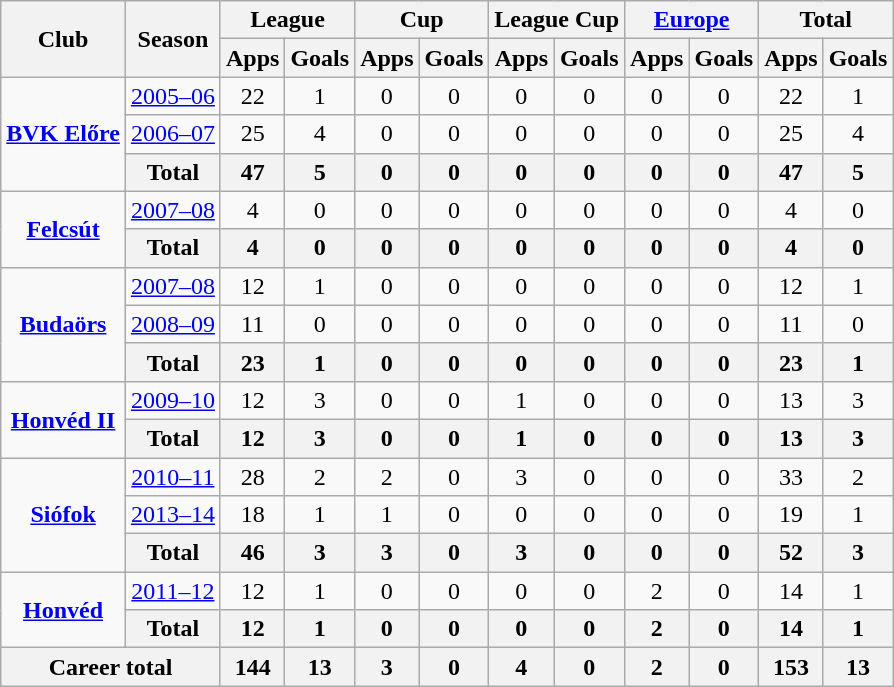<table class="wikitable" style="text-align: center;">
<tr>
<th rowspan="2">Club</th>
<th rowspan="2">Season</th>
<th colspan="2">League</th>
<th colspan="2">Cup</th>
<th colspan="2">League Cup</th>
<th colspan="2"><a href='#'>Europe</a></th>
<th colspan="2">Total</th>
</tr>
<tr>
<th>Apps</th>
<th>Goals</th>
<th>Apps</th>
<th>Goals</th>
<th>Apps</th>
<th>Goals</th>
<th>Apps</th>
<th>Goals</th>
<th>Apps</th>
<th>Goals</th>
</tr>
<tr>
<td rowspan="3"><strong><a href='#'>BVK Előre</a></strong></td>
<td><a href='#'>2005–06</a></td>
<td>22</td>
<td>1</td>
<td>0</td>
<td>0</td>
<td>0</td>
<td>0</td>
<td>0</td>
<td>0</td>
<td>22</td>
<td>1</td>
</tr>
<tr>
<td><a href='#'>2006–07</a></td>
<td>25</td>
<td>4</td>
<td>0</td>
<td>0</td>
<td>0</td>
<td>0</td>
<td>0</td>
<td>0</td>
<td>25</td>
<td>4</td>
</tr>
<tr>
<th>Total</th>
<th>47</th>
<th>5</th>
<th>0</th>
<th>0</th>
<th>0</th>
<th>0</th>
<th>0</th>
<th>0</th>
<th>47</th>
<th>5</th>
</tr>
<tr>
<td rowspan="2"><strong><a href='#'>Felcsút</a></strong></td>
<td><a href='#'>2007–08</a></td>
<td>4</td>
<td>0</td>
<td>0</td>
<td>0</td>
<td>0</td>
<td>0</td>
<td>0</td>
<td>0</td>
<td>4</td>
<td>0</td>
</tr>
<tr>
<th>Total</th>
<th>4</th>
<th>0</th>
<th>0</th>
<th>0</th>
<th>0</th>
<th>0</th>
<th>0</th>
<th>0</th>
<th>4</th>
<th>0</th>
</tr>
<tr>
<td rowspan="3"><strong><a href='#'>Budaörs</a></strong></td>
<td><a href='#'>2007–08</a></td>
<td>12</td>
<td>1</td>
<td>0</td>
<td>0</td>
<td>0</td>
<td>0</td>
<td>0</td>
<td>0</td>
<td>12</td>
<td>1</td>
</tr>
<tr>
<td><a href='#'>2008–09</a></td>
<td>11</td>
<td>0</td>
<td>0</td>
<td>0</td>
<td>0</td>
<td>0</td>
<td>0</td>
<td>0</td>
<td>11</td>
<td>0</td>
</tr>
<tr>
<th>Total</th>
<th>23</th>
<th>1</th>
<th>0</th>
<th>0</th>
<th>0</th>
<th>0</th>
<th>0</th>
<th>0</th>
<th>23</th>
<th>1</th>
</tr>
<tr>
<td rowspan="2"><strong><a href='#'>Honvéd II</a></strong></td>
<td><a href='#'>2009–10</a></td>
<td>12</td>
<td>3</td>
<td>0</td>
<td>0</td>
<td>1</td>
<td>0</td>
<td>0</td>
<td>0</td>
<td>13</td>
<td>3</td>
</tr>
<tr>
<th>Total</th>
<th>12</th>
<th>3</th>
<th>0</th>
<th>0</th>
<th>1</th>
<th>0</th>
<th>0</th>
<th>0</th>
<th>13</th>
<th>3</th>
</tr>
<tr>
<td rowspan="3"><strong><a href='#'>Siófok</a></strong></td>
<td><a href='#'>2010–11</a></td>
<td>28</td>
<td>2</td>
<td>2</td>
<td>0</td>
<td>3</td>
<td>0</td>
<td>0</td>
<td>0</td>
<td>33</td>
<td>2</td>
</tr>
<tr>
<td><a href='#'>2013–14</a></td>
<td>18</td>
<td>1</td>
<td>1</td>
<td>0</td>
<td>0</td>
<td>0</td>
<td>0</td>
<td>0</td>
<td>19</td>
<td>1</td>
</tr>
<tr>
<th>Total</th>
<th>46</th>
<th>3</th>
<th>3</th>
<th>0</th>
<th>3</th>
<th>0</th>
<th>0</th>
<th>0</th>
<th>52</th>
<th>3</th>
</tr>
<tr>
<td rowspan="2"><strong><a href='#'>Honvéd</a></strong></td>
<td><a href='#'>2011–12</a></td>
<td>12</td>
<td>1</td>
<td>0</td>
<td>0</td>
<td>0</td>
<td>0</td>
<td>2</td>
<td>0</td>
<td>14</td>
<td>1</td>
</tr>
<tr>
<th>Total</th>
<th>12</th>
<th>1</th>
<th>0</th>
<th>0</th>
<th>0</th>
<th>0</th>
<th>2</th>
<th>0</th>
<th>14</th>
<th>1</th>
</tr>
<tr>
<th colspan="2">Career total</th>
<th>144</th>
<th>13</th>
<th>3</th>
<th>0</th>
<th>4</th>
<th>0</th>
<th>2</th>
<th>0</th>
<th>153</th>
<th>13</th>
</tr>
</table>
